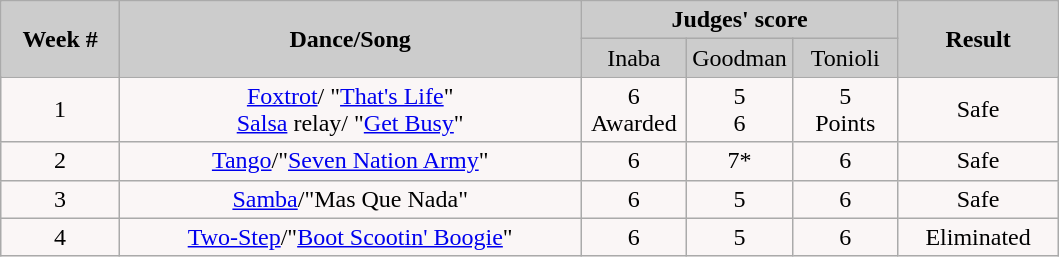<table class="wikitable" style="float:left;">
<tr style="text-align:center; background:#ccc;">
<td rowspan="2"><strong>Week #</strong></td>
<td rowspan="2"><strong>Dance/Song</strong></td>
<td colspan="3"><strong>Judges' score</strong></td>
<td rowspan="2"><strong>Result</strong></td>
</tr>
<tr style="text-align:center; background:#ccc;">
<td style="width:10%; ">Inaba</td>
<td style="width:10%; ">Goodman</td>
<td style="width:10%; ">Tonioli</td>
</tr>
<tr>
<td style="text-align:center; background:#faf6f6;">1</td>
<td style="text-align:center; background:#faf6f6;"><a href='#'>Foxtrot</a>/ "<a href='#'>That's Life</a>" <br> <a href='#'>Salsa</a> relay/ "<a href='#'>Get Busy</a>"</td>
<td style="text-align:center; background:#faf6f6;">6 <br> Awarded</td>
<td style="text-align:center; background:#faf6f6;">5 <br> 6</td>
<td style="text-align:center; background:#faf6f6;">5 <br> Points</td>
<td style="text-align:center; background:#faf6f6;">Safe</td>
</tr>
<tr style="text-align:center; background:#faf6f6;">
<td>2</td>
<td><a href='#'>Tango</a>/"<a href='#'>Seven Nation Army</a>"</td>
<td>6</td>
<td>7*</td>
<td>6</td>
<td>Safe</td>
</tr>
<tr style="text-align:center; background:#faf6f6;">
<td>3</td>
<td><a href='#'>Samba</a>/"Mas Que Nada"</td>
<td>6</td>
<td>5</td>
<td>6</td>
<td>Safe</td>
</tr>
<tr style="text-align:center; background:#faf6f6;">
<td>4</td>
<td><a href='#'>Two-Step</a>/"<a href='#'>Boot Scootin' Boogie</a>"</td>
<td>6</td>
<td>5</td>
<td>6</td>
<td>Eliminated</td>
</tr>
</table>
